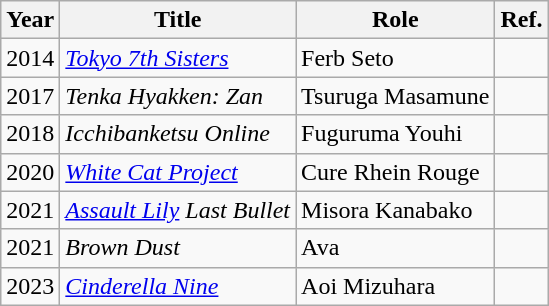<table class="wikitable sortable plainrowheaders">
<tr>
<th scope="col">Year</th>
<th scope="col">Title</th>
<th scope="col">Role</th>
<th scope="col" class="unsortable">Ref.</th>
</tr>
<tr>
<td>2014</td>
<td><em><a href='#'>Tokyo 7th Sisters</a></em></td>
<td>Ferb Seto</td>
<td></td>
</tr>
<tr>
<td>2017</td>
<td><em>Tenka Hyakken: Zan</em></td>
<td>Tsuruga Masamune</td>
<td></td>
</tr>
<tr>
<td>2018</td>
<td><em>Icchibanketsu Online</em></td>
<td>Fuguruma Youhi</td>
<td></td>
</tr>
<tr>
<td>2020</td>
<td><em><a href='#'>White Cat Project</a></em></td>
<td>Cure Rhein Rouge</td>
<td></td>
</tr>
<tr>
<td>2021</td>
<td><em><a href='#'>Assault Lily</a> Last Bullet</em></td>
<td>Misora Kanabako</td>
<td></td>
</tr>
<tr>
<td>2021</td>
<td><em>Brown Dust</em></td>
<td>Ava</td>
<td></td>
</tr>
<tr>
<td>2023</td>
<td><em><a href='#'>Cinderella Nine</a></em></td>
<td>Aoi Mizuhara</td>
<td></td>
</tr>
</table>
